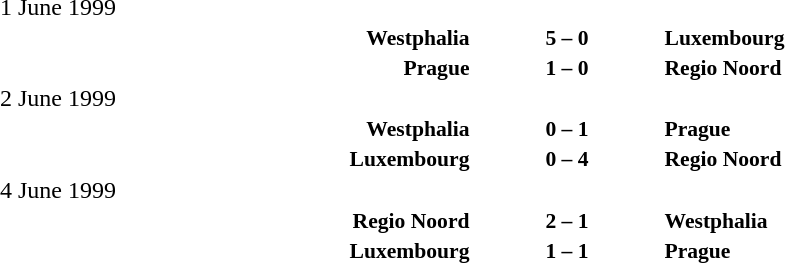<table width=100% cellspacing=1>
<tr>
<th width=25%></th>
<th width=10%></th>
<th></th>
</tr>
<tr>
<td>1 June 1999</td>
</tr>
<tr style=font-size:90%>
<td align=right><strong>Westphalia</strong></td>
<td align=center><strong>5 – 0</strong></td>
<td><strong>Luxembourg</strong></td>
</tr>
<tr style=font-size:90%>
<td align=right><strong>Prague</strong></td>
<td align=center><strong>1 – 0</strong></td>
<td><strong>Regio Noord</strong></td>
</tr>
<tr>
<td>2 June 1999</td>
</tr>
<tr style=font-size:90%>
<td align=right><strong>Westphalia</strong></td>
<td align=center><strong>0 – 1</strong></td>
<td><strong>Prague</strong></td>
</tr>
<tr style=font-size:90%>
<td align=right><strong>Luxembourg</strong></td>
<td align=center><strong>0 – 4</strong></td>
<td><strong>Regio Noord</strong></td>
</tr>
<tr>
<td>4 June 1999</td>
</tr>
<tr style=font-size:90%>
<td align=right><strong>Regio Noord</strong></td>
<td align=center><strong>2 – 1</strong></td>
<td><strong>Westphalia</strong></td>
</tr>
<tr style=font-size:90%>
<td align=right><strong>Luxembourg</strong></td>
<td align=center><strong>1 – 1</strong></td>
<td><strong>Prague</strong></td>
</tr>
</table>
